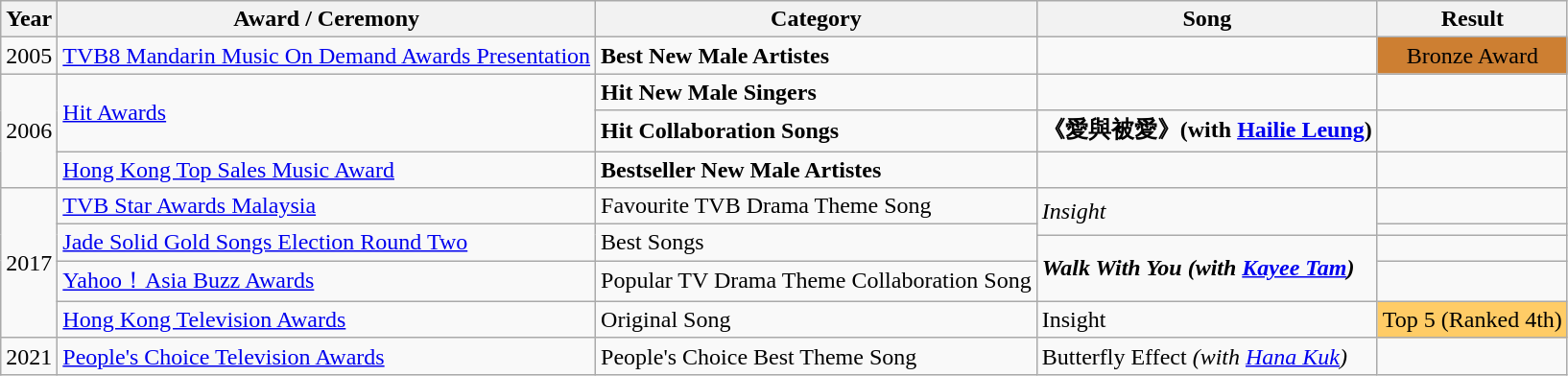<table class="wikitable sortable">
<tr>
<th>Year</th>
<th>Award / Ceremony</th>
<th>Category</th>
<th>Song</th>
<th>Result</th>
</tr>
<tr>
<td>2005</td>
<td><a href='#'>TVB8 Mandarin Music On Demand Awards Presentation</a></td>
<td><strong> Best New Male Artistes </strong></td>
<td></td>
<td style="text-align:center; background: #CD7F32;">Bronze Award</td>
</tr>
<tr>
<td rowspan=3>2006</td>
<td rowspan=2><a href='#'>Hit Awards</a></td>
<td><strong> Hit New Male Singers </strong></td>
<td></td>
<td></td>
</tr>
<tr>
<td><strong> Hit Collaboration Songs </strong></td>
<td><strong>《愛與被愛》(with <a href='#'>Hailie Leung</a>) </strong></td>
<td></td>
</tr>
<tr>
<td><a href='#'>Hong Kong Top Sales Music Award</a></td>
<td><strong> Bestseller New Male Artistes </strong></td>
<td></td>
<td></td>
</tr>
<tr>
<td rowspan=5>2017</td>
<td><a href='#'>TVB Star Awards Malaysia</a></td>
<td>Favourite TVB Drama Theme Song</td>
<td rowspan=2><em>Insight</em></td>
<td></td>
</tr>
<tr>
<td rowspan=2><a href='#'>Jade Solid Gold Songs Election Round Two</a></td>
<td rowspan=2>Best Songs</td>
<td></td>
</tr>
<tr>
<td rowspan=2><strong><em>Walk With You<em> (with <a href='#'>Kayee Tam</a>)<strong></td>
<td></td>
</tr>
<tr>
<td><a href='#'>Yahoo！Asia Buzz Awards</a></td>
<td></strong> Popular TV Drama Theme Collaboration Song <strong></td>
<td></td>
</tr>
<tr>
<td><a href='#'>Hong Kong Television Awards</a></td>
<td>Original Song</td>
<td></em>Insight<em></td>
<td style="text-align:center; background: #ffcc66;">Top 5 (Ranked 4th)</td>
</tr>
<tr>
<td>2021</td>
<td><a href='#'>People's Choice Television Awards</a></td>
<td>People's Choice Best Theme Song</td>
<td></em>Butterfly Effect<em> (with <a href='#'>Hana Kuk</a>)</td>
<td></td>
</tr>
</table>
